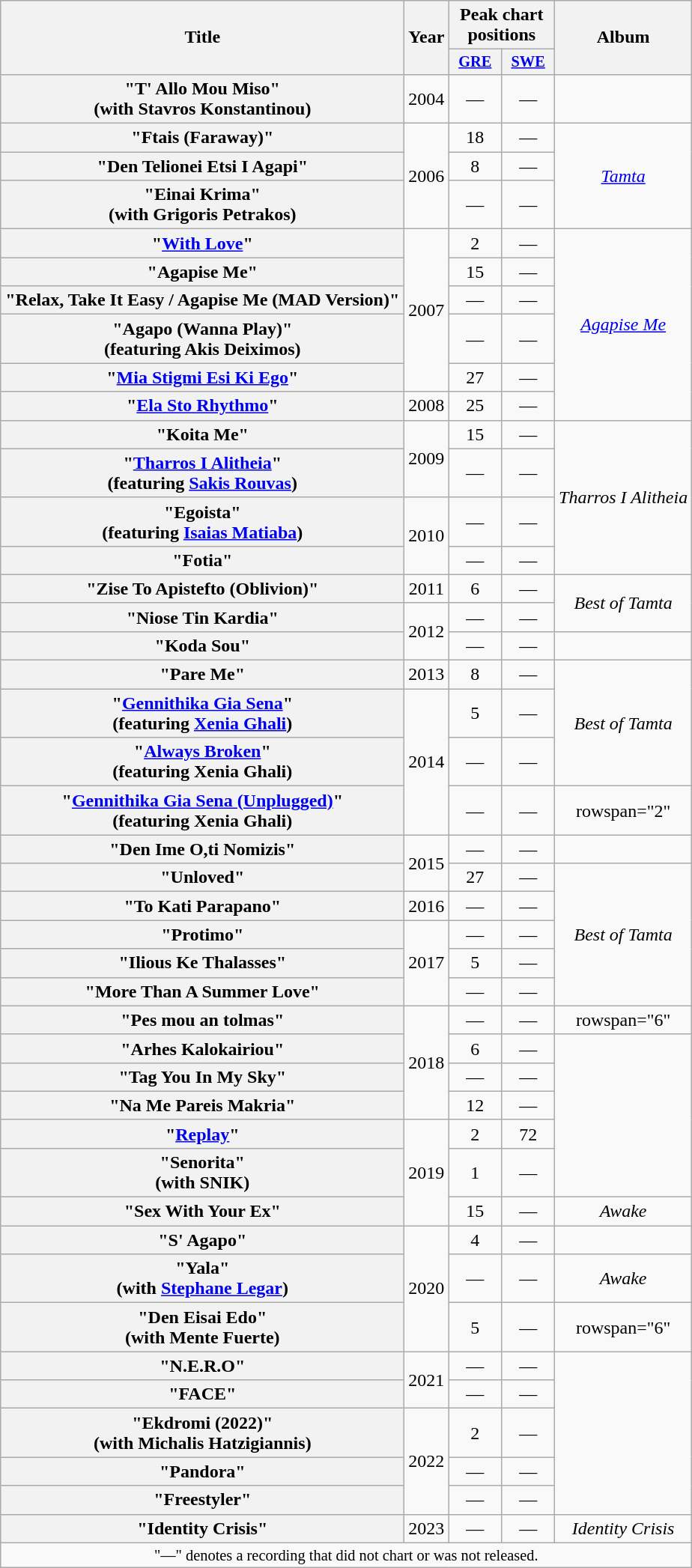<table class="wikitable plainrowheaders" style="text-align:center">
<tr>
<th scope="col" rowspan="2" scope="col" style="width:22em;">Title</th>
<th scope="col" rowspan="2" style="width:1em;">Year</th>
<th scope="col" colspan="2">Peak chart positions</th>
<th scope="col" rowspan="2">Album</th>
</tr>
<tr>
<th scope="col" style="width:3em;font-size:85%;"><a href='#'>GRE</a><br></th>
<th scope="col" style="width:3em;font-size:85%;"><a href='#'>SWE</a><br></th>
</tr>
<tr>
<th scope="row">"T' Allo Mou Miso"<br><span>(with Stavros Konstantinou)</span></th>
<td>2004</td>
<td>—</td>
<td>—</td>
<td></td>
</tr>
<tr>
<th scope="row">"Ftais (Faraway)"</th>
<td rowspan="3">2006</td>
<td>18</td>
<td>—</td>
<td rowspan="3"><em><a href='#'>Tamta</a></em></td>
</tr>
<tr>
<th scope="row">"Den Telionei Etsi I Agapi"</th>
<td>8</td>
<td>—</td>
</tr>
<tr>
<th scope="row">"Einai Krima"<br><span>(with Grigoris Petrakos)</span></th>
<td>—</td>
<td>—</td>
</tr>
<tr>
<th scope="row">"<a href='#'>With Love</a>"</th>
<td rowspan="5">2007</td>
<td>2</td>
<td>—</td>
<td rowspan="6"><em><a href='#'>Agapise Me</a></em></td>
</tr>
<tr>
<th scope="row">"Agapise Me"</th>
<td>15</td>
<td>—</td>
</tr>
<tr>
<th scope="row">"Relax, Take It Easy / Agapise Me (MAD Version)"</th>
<td>—</td>
<td>—</td>
</tr>
<tr>
<th scope="row">"Agapo (Wanna Play)"<br><span>(featuring Akis Deiximos)</span></th>
<td>—</td>
<td>—</td>
</tr>
<tr>
<th scope="row">"<a href='#'>Mia Stigmi Esi Ki Ego</a>"</th>
<td>27</td>
<td>—</td>
</tr>
<tr>
<th scope="row">"<a href='#'>Ela Sto Rhythmo</a>"</th>
<td>2008</td>
<td>25</td>
<td>—</td>
</tr>
<tr>
<th scope="row">"Koita Me"</th>
<td rowspan="2">2009</td>
<td>15</td>
<td>—</td>
<td rowspan="4"><em>Tharros I Alitheia</em></td>
</tr>
<tr>
<th scope="row">"<a href='#'>Tharros I Alitheia</a>"<br><span>(featuring <a href='#'>Sakis Rouvas</a>)</span></th>
<td>—</td>
<td>—</td>
</tr>
<tr>
<th scope="row">"Egoista"<br><span>(featuring <a href='#'>Isaias Matiaba</a>)</span></th>
<td rowspan="2">2010</td>
<td>—</td>
<td>—</td>
</tr>
<tr>
<th scope="row">"Fotia"</th>
<td>—</td>
<td>—</td>
</tr>
<tr>
<th scope="row">"Zise To Apistefto (Oblivion)"</th>
<td>2011</td>
<td>6</td>
<td>—</td>
<td rowspan="2"><em>Best of Tamta</em></td>
</tr>
<tr>
<th scope="row">"Niose Tin Kardia"</th>
<td rowspan="2">2012</td>
<td>—</td>
<td>—</td>
</tr>
<tr>
<th scope="row">"Koda Sou"</th>
<td>—</td>
<td>—</td>
<td></td>
</tr>
<tr>
<th scope="row">"Pare Me"</th>
<td>2013</td>
<td>8</td>
<td>—</td>
<td rowspan="3"><em>Best of Tamta</em></td>
</tr>
<tr>
<th scope="row">"<a href='#'>Gennithika Gia Sena</a>"<br><span>(featuring <a href='#'>Xenia Ghali</a>)</span></th>
<td rowspan="3">2014</td>
<td>5</td>
<td>—</td>
</tr>
<tr>
<th scope="row">"<a href='#'>Always Broken</a>"<br><span>(featuring Xenia Ghali)</span></th>
<td>—</td>
<td>—</td>
</tr>
<tr>
<th scope="row">"<a href='#'>Gennithika Gia Sena (Unplugged)</a>"<br><span>(featuring Xenia Ghali)</span></th>
<td>—</td>
<td>—</td>
<td>rowspan="2" </td>
</tr>
<tr>
<th scope="row">"Den Ime O,ti Nomizis"</th>
<td rowspan="2">2015</td>
<td>—</td>
<td>—</td>
</tr>
<tr>
<th scope="row">"Unloved"</th>
<td>27</td>
<td>—</td>
<td rowspan="5"><em>Best of Tamta</em></td>
</tr>
<tr>
<th scope="row">"To Kati Parapano"</th>
<td>2016</td>
<td>—</td>
<td>—</td>
</tr>
<tr>
<th scope="row">"Protimo"</th>
<td rowspan="3">2017</td>
<td>—</td>
<td>—</td>
</tr>
<tr>
<th scope="row">"Ilious Ke Thalasses"</th>
<td>5</td>
<td>—</td>
</tr>
<tr>
<th scope="row">"More Than A Summer Love"</th>
<td>—</td>
<td>—</td>
</tr>
<tr>
<th scope="row">"Pes mou an tolmas"</th>
<td rowspan="4">2018</td>
<td>—</td>
<td>—</td>
<td>rowspan="6" </td>
</tr>
<tr>
<th scope="row">"Arhes Kalokairiou"</th>
<td>6</td>
<td>—</td>
</tr>
<tr>
<th scope="row">"Tag You In My Sky"</th>
<td>—</td>
<td>—</td>
</tr>
<tr>
<th scope="row">"Na Me Pareis Makria"</th>
<td>12</td>
<td>—</td>
</tr>
<tr>
<th scope="row">"<a href='#'>Replay</a>"</th>
<td rowspan="3">2019</td>
<td>2</td>
<td>72<br></td>
</tr>
<tr>
<th scope="row">"Senorita"<br><span>(with SNIK)</span></th>
<td>1</td>
<td>—</td>
</tr>
<tr>
<th scope="row">"Sex With Your Ex"</th>
<td>15</td>
<td>—</td>
<td><em>Awake</em></td>
</tr>
<tr>
<th scope="row">"S' Agapo"</th>
<td rowspan="3">2020</td>
<td>4</td>
<td>—</td>
<td></td>
</tr>
<tr>
<th scope="row">"Yala"<br><span>(with <a href='#'>Stephane Legar</a>)</span></th>
<td>—</td>
<td>—</td>
<td><em>Awake</em></td>
</tr>
<tr>
<th scope="row">"Den Eisai Edo"<br><span>(with Mente Fuerte)</span></th>
<td>5</td>
<td>—</td>
<td>rowspan="6" </td>
</tr>
<tr>
<th scope="row">"N.E.R.O"</th>
<td rowspan="2">2021</td>
<td>—</td>
<td>—</td>
</tr>
<tr>
<th scope="row">"FACE"</th>
<td>—</td>
<td>—</td>
</tr>
<tr>
<th scope="row">"Ekdromi (2022)"<br><span>(with Michalis Hatzigiannis)</span></th>
<td rowspan="3">2022</td>
<td>2</td>
<td>—</td>
</tr>
<tr>
<th scope="row">"Pandora"</th>
<td>—</td>
<td>—</td>
</tr>
<tr>
<th scope="row">"Freestyler"</th>
<td>—</td>
<td>—</td>
</tr>
<tr>
<th scope="row">"Identity Crisis"</th>
<td>2023</td>
<td>—</td>
<td>—</td>
<td><em>Identity Crisis</em></td>
</tr>
<tr>
<td style="font-size:85%" colspan=13>"—" denotes a recording that did not chart or was not released.</td>
</tr>
</table>
